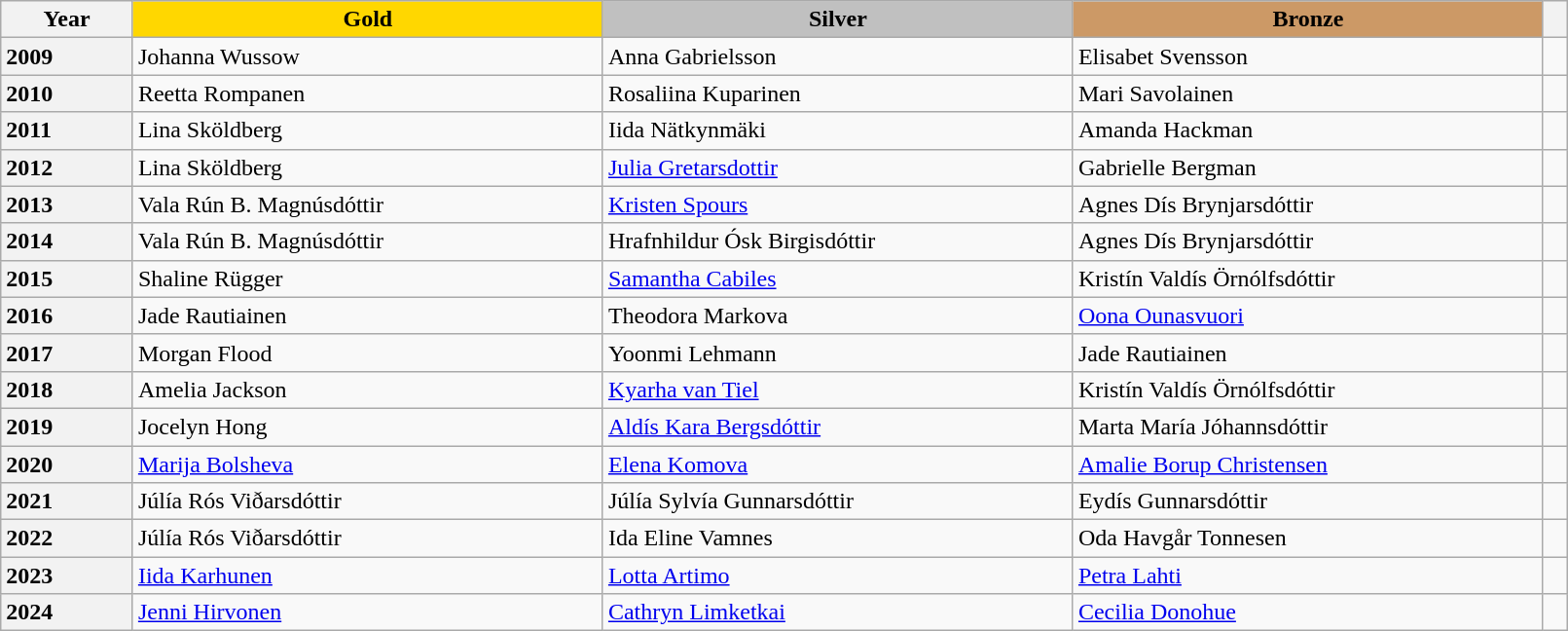<table class="wikitable unsortable" style="text-align:left; width:85%">
<tr>
<th scope="col" style="text-align:center">Year</th>
<td scope="col" style="text-align:center; width:30%; background:gold"><strong>Gold</strong></td>
<td scope="col" style="text-align:center; width:30%; background:silver"><strong>Silver</strong></td>
<td scope="col" style="text-align:center; width:30%; background:#c96"><strong>Bronze</strong></td>
<th scope="col" style="text-align:center"></th>
</tr>
<tr>
<th scope="row" style="text-align:left">2009</th>
<td> Johanna Wussow</td>
<td> Anna Gabrielsson</td>
<td> Elisabet Svensson</td>
<td></td>
</tr>
<tr>
<th scope="row" style="text-align:left">2010</th>
<td> Reetta Rompanen</td>
<td> Rosaliina Kuparinen</td>
<td> Mari Savolainen</td>
<td></td>
</tr>
<tr>
<th scope="row" style="text-align:left">2011</th>
<td> Lina Sköldberg</td>
<td> Iida Nätkynmäki</td>
<td> Amanda Hackman</td>
<td></td>
</tr>
<tr>
<th scope="row" style="text-align:left">2012</th>
<td> Lina Sköldberg</td>
<td> <a href='#'>Julia Gretarsdottir</a></td>
<td> Gabrielle Bergman</td>
<td></td>
</tr>
<tr>
<th scope="row" style="text-align:left">2013</th>
<td> Vala Rún B. Magnúsdóttir</td>
<td> <a href='#'>Kristen Spours</a></td>
<td> Agnes Dís Brynjarsdóttir</td>
<td></td>
</tr>
<tr>
<th scope="row" style="text-align:left">2014</th>
<td> Vala Rún B. Magnúsdóttir</td>
<td> Hrafnhildur Ósk Birgisdóttir</td>
<td> Agnes Dís Brynjarsdóttir</td>
<td></td>
</tr>
<tr>
<th scope="row" style="text-align:left">2015</th>
<td> Shaline Rügger</td>
<td> <a href='#'>Samantha Cabiles</a></td>
<td> Kristín Valdís Örnólfsdóttir</td>
<td></td>
</tr>
<tr>
<th scope="row" style="text-align:left">2016</th>
<td> Jade Rautiainen</td>
<td>Theodora Markova</td>
<td> <a href='#'>Oona Ounasvuori</a></td>
<td></td>
</tr>
<tr>
<th scope="row" style="text-align:left">2017</th>
<td> Morgan Flood</td>
<td> Yoonmi Lehmann</td>
<td> Jade Rautiainen</td>
<td></td>
</tr>
<tr>
<th scope="row" style="text-align:left">2018</th>
<td> Amelia Jackson</td>
<td> <a href='#'>Kyarha van Tiel</a></td>
<td> Kristín Valdís Örnólfsdóttir</td>
<td></td>
</tr>
<tr>
<th scope="row" style="text-align:left">2019</th>
<td> Jocelyn Hong</td>
<td> <a href='#'>Aldís Kara Bergsdóttir</a></td>
<td> Marta María Jóhannsdóttir</td>
<td></td>
</tr>
<tr>
<th scope="row" style="text-align:left">2020</th>
<td> <a href='#'>Marija Bolsheva</a></td>
<td> <a href='#'>Elena Komova</a></td>
<td> <a href='#'>Amalie Borup Christensen</a></td>
<td></td>
</tr>
<tr>
<th scope="row" style="text-align:left">2021</th>
<td> Júlía Rós Viðarsdóttir</td>
<td> Júlía Sylvía Gunnarsdóttir</td>
<td> Eydís Gunnarsdóttir</td>
<td></td>
</tr>
<tr>
<th scope="row" style="text-align:left">2022</th>
<td> Júlía Rós Viðarsdóttir</td>
<td> Ida Eline Vamnes</td>
<td> Oda Havgår Tonnesen</td>
<td></td>
</tr>
<tr>
<th scope="row" style="text-align:left">2023</th>
<td> <a href='#'>Iida Karhunen</a></td>
<td> <a href='#'>Lotta Artimo</a></td>
<td> <a href='#'>Petra Lahti</a></td>
<td></td>
</tr>
<tr>
<th scope="row" style="text-align:left">2024</th>
<td> <a href='#'>Jenni Hirvonen</a></td>
<td> <a href='#'>Cathryn Limketkai</a></td>
<td> <a href='#'>Cecilia Donohue</a></td>
<td></td>
</tr>
</table>
